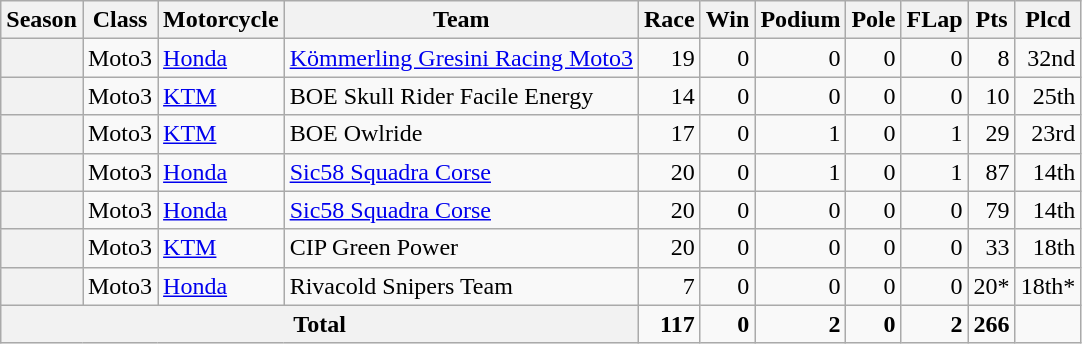<table class="wikitable" style="text-align:right;">
<tr>
<th>Season</th>
<th>Class</th>
<th>Motorcycle</th>
<th>Team</th>
<th>Race</th>
<th>Win</th>
<th>Podium</th>
<th>Pole</th>
<th>FLap</th>
<th>Pts</th>
<th>Plcd</th>
</tr>
<tr>
<th></th>
<td>Moto3</td>
<td style="text-align:left;"><a href='#'>Honda</a></td>
<td style="text-align:left;"><a href='#'>Kömmerling Gresini Racing Moto3</a></td>
<td>19</td>
<td>0</td>
<td>0</td>
<td>0</td>
<td>0</td>
<td>8</td>
<td>32nd</td>
</tr>
<tr>
<th></th>
<td>Moto3</td>
<td style="text-align:left;"><a href='#'>KTM</a></td>
<td style="text-align:left;">BOE Skull Rider Facile Energy</td>
<td>14</td>
<td>0</td>
<td>0</td>
<td>0</td>
<td>0</td>
<td>10</td>
<td>25th</td>
</tr>
<tr>
<th></th>
<td>Moto3</td>
<td style="text-align:left;"><a href='#'>KTM</a></td>
<td style="text-align:left;">BOE Owlride</td>
<td>17</td>
<td>0</td>
<td>1</td>
<td>0</td>
<td>1</td>
<td>29</td>
<td>23rd</td>
</tr>
<tr>
<th></th>
<td>Moto3</td>
<td style="text-align:left;"><a href='#'>Honda</a></td>
<td style="text-align:left;"><a href='#'>Sic58 Squadra Corse</a></td>
<td>20</td>
<td>0</td>
<td>1</td>
<td>0</td>
<td>1</td>
<td>87</td>
<td>14th</td>
</tr>
<tr>
<th></th>
<td>Moto3</td>
<td style="text-align:left;"><a href='#'>Honda</a></td>
<td style="text-align:left;"><a href='#'>Sic58 Squadra Corse</a></td>
<td>20</td>
<td>0</td>
<td>0</td>
<td>0</td>
<td>0</td>
<td>79</td>
<td>14th</td>
</tr>
<tr>
<th></th>
<td>Moto3</td>
<td style="text-align:left;"><a href='#'>KTM</a></td>
<td style="text-align:left;">CIP Green Power</td>
<td>20</td>
<td>0</td>
<td>0</td>
<td>0</td>
<td>0</td>
<td>33</td>
<td>18th</td>
</tr>
<tr>
<th></th>
<td>Moto3</td>
<td style="text-align:left;"><a href='#'>Honda</a></td>
<td style="text-align:left;">Rivacold Snipers Team</td>
<td>7</td>
<td>0</td>
<td>0</td>
<td>0</td>
<td>0</td>
<td>20*</td>
<td>18th*</td>
</tr>
<tr>
<th colspan="4">Total</th>
<td><strong>117</strong></td>
<td><strong>0</strong></td>
<td><strong>2</strong></td>
<td><strong>0</strong></td>
<td><strong>2</strong></td>
<td><strong>266</strong></td>
<td></td>
</tr>
</table>
